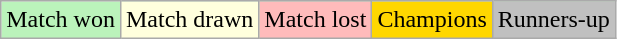<table class="wikitable">
<tr style="background:#BBF3BB;">
<td>Match won</td>
<td style="background:#ffd;">Match drawn</td>
<td style="background:#FFBBBB;">Match lost</td>
<td style="background:gold;">Champions</td>
<td style="background:silver;">Runners-up</td>
</tr>
</table>
